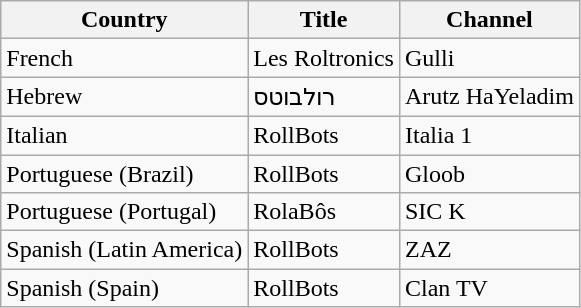<table class="wikitable">
<tr>
<th>Country</th>
<th>Title</th>
<th>Channel</th>
</tr>
<tr>
<td>French</td>
<td>Les Roltronics</td>
<td>Gulli</td>
</tr>
<tr>
<td>Hebrew</td>
<td>רולבוטס</td>
<td>Arutz HaYeladim</td>
</tr>
<tr>
<td>Italian</td>
<td>RollBots</td>
<td>Italia 1</td>
</tr>
<tr>
<td>Portuguese (Brazil)</td>
<td>RollBots</td>
<td>Gloob</td>
</tr>
<tr>
<td>Portuguese (Portugal)</td>
<td>RolaBôs</td>
<td>SIC K</td>
</tr>
<tr>
<td>Spanish (Latin America)</td>
<td>RollBots</td>
<td>ZAZ</td>
</tr>
<tr>
<td>Spanish (Spain)</td>
<td>RollBots</td>
<td>Clan TV</td>
</tr>
</table>
